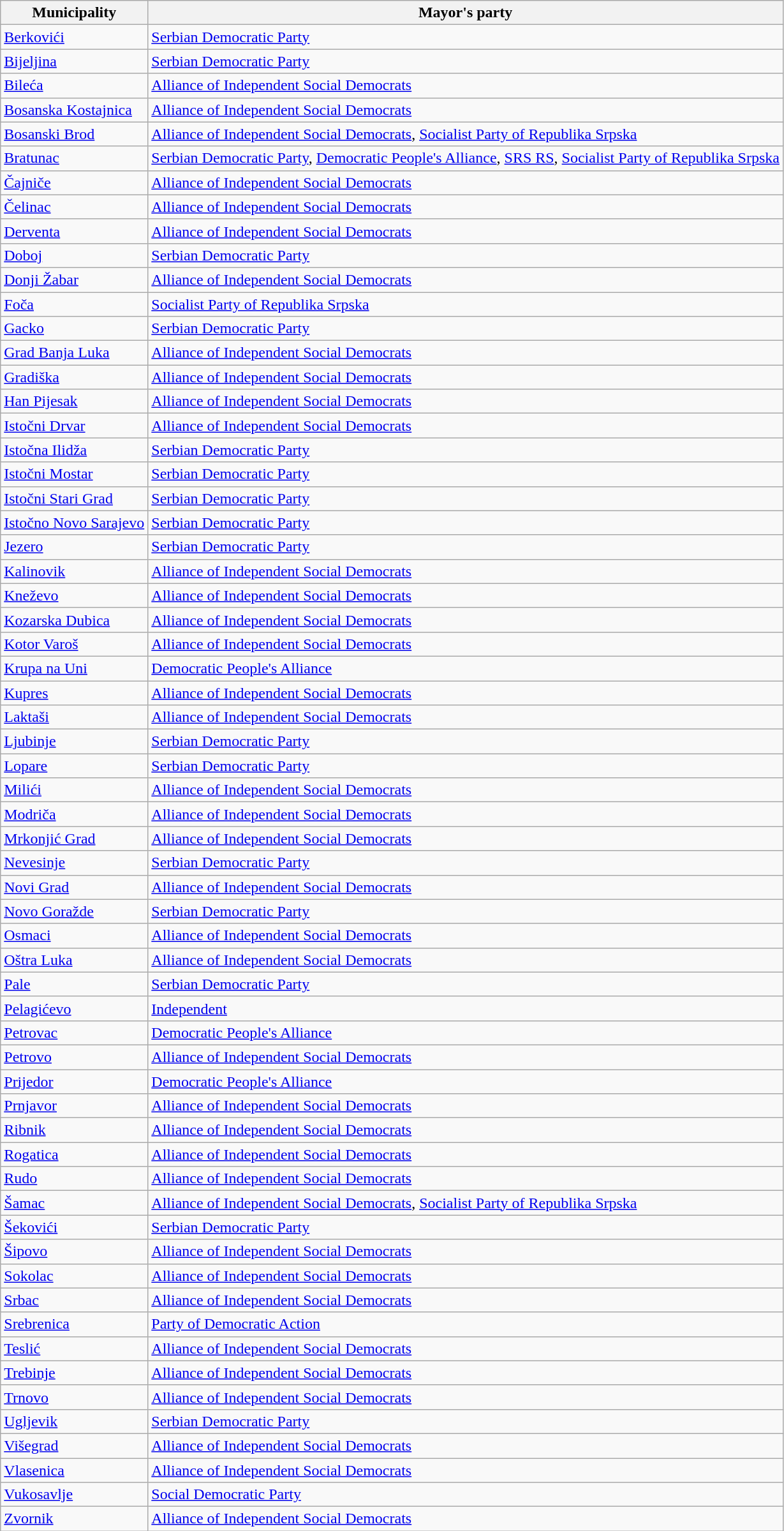<table class="wikitable">
<tr>
<th>Municipality</th>
<th>Mayor's party</th>
</tr>
<tr>
<td><a href='#'>Berkovići</a></td>
<td><a href='#'>Serbian Democratic Party</a></td>
</tr>
<tr>
<td><a href='#'>Bijeljina</a></td>
<td><a href='#'>Serbian Democratic Party</a></td>
</tr>
<tr>
<td><a href='#'>Bileća</a></td>
<td><a href='#'>Alliance of Independent Social Democrats</a></td>
</tr>
<tr>
<td><a href='#'>Bosanska Kostajnica</a></td>
<td><a href='#'>Alliance of Independent Social Democrats</a></td>
</tr>
<tr>
<td><a href='#'>Bosanski Brod</a></td>
<td><a href='#'>Alliance of Independent Social Democrats</a>, <a href='#'>Socialist Party of Republika Srpska</a></td>
</tr>
<tr>
<td><a href='#'>Bratunac</a></td>
<td><a href='#'>Serbian Democratic Party</a>, <a href='#'>Democratic People's Alliance</a>, <a href='#'>SRS RS</a>, <a href='#'>Socialist Party of Republika Srpska</a></td>
</tr>
<tr>
<td><a href='#'>Čajniče</a></td>
<td><a href='#'>Alliance of Independent Social Democrats</a></td>
</tr>
<tr>
<td><a href='#'>Čelinac</a></td>
<td><a href='#'>Alliance of Independent Social Democrats</a></td>
</tr>
<tr>
<td><a href='#'>Derventa</a></td>
<td><a href='#'>Alliance of Independent Social Democrats</a></td>
</tr>
<tr>
<td><a href='#'>Doboj</a></td>
<td><a href='#'>Serbian Democratic Party</a></td>
</tr>
<tr>
<td><a href='#'>Donji Žabar</a></td>
<td><a href='#'>Alliance of Independent Social Democrats</a></td>
</tr>
<tr>
<td><a href='#'>Foča</a></td>
<td><a href='#'>Socialist Party of Republika Srpska</a></td>
</tr>
<tr>
<td><a href='#'>Gacko</a></td>
<td><a href='#'>Serbian Democratic Party</a></td>
</tr>
<tr>
<td><a href='#'>Grad Banja Luka</a></td>
<td><a href='#'>Alliance of Independent Social Democrats</a></td>
</tr>
<tr>
<td><a href='#'>Gradiška</a></td>
<td><a href='#'>Alliance of Independent Social Democrats</a></td>
</tr>
<tr>
<td><a href='#'>Han Pijesak</a></td>
<td><a href='#'>Alliance of Independent Social Democrats</a></td>
</tr>
<tr>
<td><a href='#'>Istočni Drvar</a></td>
<td><a href='#'>Alliance of Independent Social Democrats</a></td>
</tr>
<tr>
<td><a href='#'>Istočna Ilidža</a></td>
<td><a href='#'>Serbian Democratic Party</a></td>
</tr>
<tr>
<td><a href='#'>Istočni Mostar</a></td>
<td><a href='#'>Serbian Democratic Party</a></td>
</tr>
<tr>
<td><a href='#'>Istočni Stari Grad</a></td>
<td><a href='#'>Serbian Democratic Party</a></td>
</tr>
<tr>
<td><a href='#'>Istočno Novo Sarajevo</a></td>
<td><a href='#'>Serbian Democratic Party</a></td>
</tr>
<tr>
<td><a href='#'>Jezero</a></td>
<td><a href='#'>Serbian Democratic Party</a></td>
</tr>
<tr>
<td><a href='#'>Kalinovik</a></td>
<td><a href='#'>Alliance of Independent Social Democrats</a></td>
</tr>
<tr>
<td><a href='#'>Kneževo</a></td>
<td><a href='#'>Alliance of Independent Social Democrats</a></td>
</tr>
<tr>
<td><a href='#'>Kozarska Dubica</a></td>
<td><a href='#'>Alliance of Independent Social Democrats</a></td>
</tr>
<tr>
<td><a href='#'>Kotor Varoš</a></td>
<td><a href='#'>Alliance of Independent Social Democrats</a></td>
</tr>
<tr>
<td><a href='#'>Krupa na Uni</a></td>
<td><a href='#'>Democratic People's Alliance</a></td>
</tr>
<tr>
<td><a href='#'>Kupres</a></td>
<td><a href='#'>Alliance of Independent Social Democrats</a></td>
</tr>
<tr>
<td><a href='#'>Laktaši</a></td>
<td><a href='#'>Alliance of Independent Social Democrats</a></td>
</tr>
<tr>
<td><a href='#'>Ljubinje</a></td>
<td><a href='#'>Serbian Democratic Party</a></td>
</tr>
<tr>
<td><a href='#'>Lopare</a></td>
<td><a href='#'>Serbian Democratic Party</a></td>
</tr>
<tr>
<td><a href='#'>Milići</a></td>
<td><a href='#'>Alliance of Independent Social Democrats</a></td>
</tr>
<tr>
<td><a href='#'>Modriča</a></td>
<td><a href='#'>Alliance of Independent Social Democrats</a></td>
</tr>
<tr>
<td><a href='#'>Mrkonjić Grad</a></td>
<td><a href='#'>Alliance of Independent Social Democrats</a></td>
</tr>
<tr>
<td><a href='#'>Nevesinje</a></td>
<td><a href='#'>Serbian Democratic Party</a></td>
</tr>
<tr>
<td><a href='#'>Novi Grad</a></td>
<td><a href='#'>Alliance of Independent Social Democrats</a></td>
</tr>
<tr>
<td><a href='#'>Novo Goražde</a></td>
<td><a href='#'>Serbian Democratic Party</a></td>
</tr>
<tr>
<td><a href='#'>Osmaci</a></td>
<td><a href='#'>Alliance of Independent Social Democrats</a></td>
</tr>
<tr>
<td><a href='#'>Oštra Luka</a></td>
<td><a href='#'>Alliance of Independent Social Democrats</a></td>
</tr>
<tr>
<td><a href='#'>Pale</a></td>
<td><a href='#'>Serbian Democratic Party</a></td>
</tr>
<tr>
<td><a href='#'>Pelagićevo</a></td>
<td><a href='#'>Independent</a></td>
</tr>
<tr>
<td><a href='#'>Petrovac</a></td>
<td><a href='#'>Democratic People's Alliance</a></td>
</tr>
<tr>
<td><a href='#'>Petrovo</a></td>
<td><a href='#'>Alliance of Independent Social Democrats</a></td>
</tr>
<tr>
<td><a href='#'>Prijedor</a></td>
<td><a href='#'>Democratic People's Alliance</a></td>
</tr>
<tr>
<td><a href='#'>Prnjavor</a></td>
<td><a href='#'>Alliance of Independent Social Democrats</a></td>
</tr>
<tr>
<td><a href='#'>Ribnik</a></td>
<td><a href='#'>Alliance of Independent Social Democrats</a></td>
</tr>
<tr>
<td><a href='#'>Rogatica</a></td>
<td><a href='#'>Alliance of Independent Social Democrats</a></td>
</tr>
<tr>
<td><a href='#'>Rudo</a></td>
<td><a href='#'>Alliance of Independent Social Democrats</a></td>
</tr>
<tr>
<td><a href='#'>Šamac</a></td>
<td><a href='#'>Alliance of Independent Social Democrats</a>, <a href='#'>Socialist Party of Republika Srpska</a></td>
</tr>
<tr>
<td><a href='#'>Šekovići</a></td>
<td><a href='#'>Serbian Democratic Party</a></td>
</tr>
<tr>
<td><a href='#'>Šipovo</a></td>
<td><a href='#'>Alliance of Independent Social Democrats</a></td>
</tr>
<tr>
<td><a href='#'>Sokolac</a></td>
<td><a href='#'>Alliance of Independent Social Democrats</a></td>
</tr>
<tr>
<td><a href='#'>Srbac</a></td>
<td><a href='#'>Alliance of Independent Social Democrats</a></td>
</tr>
<tr>
<td><a href='#'>Srebrenica</a></td>
<td><a href='#'>Party of Democratic Action</a></td>
</tr>
<tr>
<td><a href='#'>Teslić</a></td>
<td><a href='#'>Alliance of Independent Social Democrats</a></td>
</tr>
<tr>
<td><a href='#'>Trebinje</a></td>
<td><a href='#'>Alliance of Independent Social Democrats</a></td>
</tr>
<tr>
<td><a href='#'>Trnovo</a></td>
<td><a href='#'>Alliance of Independent Social Democrats</a></td>
</tr>
<tr>
<td><a href='#'>Ugljevik</a></td>
<td><a href='#'>Serbian Democratic Party</a></td>
</tr>
<tr>
<td><a href='#'>Višegrad</a></td>
<td><a href='#'>Alliance of Independent Social Democrats</a></td>
</tr>
<tr>
<td><a href='#'>Vlasenica</a></td>
<td><a href='#'>Alliance of Independent Social Democrats</a></td>
</tr>
<tr>
<td><a href='#'>Vukosavlje</a></td>
<td><a href='#'>Social Democratic Party</a></td>
</tr>
<tr>
<td><a href='#'>Zvornik</a></td>
<td><a href='#'>Alliance of Independent Social Democrats</a></td>
</tr>
</table>
